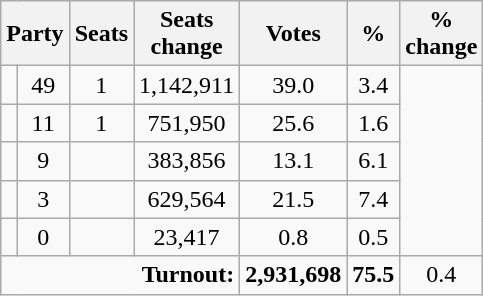<table class="wikitable sortable">
<tr>
<th colspan="2" rowspan="1" align="center">Party</th>
<th align="center">Seats</th>
<th align="center">Seats<br>change</th>
<th align="center">Votes</th>
<th align="center">%</th>
<th align="center">%<br>change</th>
</tr>
<tr>
<td></td>
<td align="center">49</td>
<td align="center"> 1</td>
<td align="center">1,142,911</td>
<td align="center">39.0</td>
<td align="center"> 3.4</td>
</tr>
<tr>
<td></td>
<td align="center">11</td>
<td align="center"> 1</td>
<td align="center">751,950</td>
<td align="center">25.6</td>
<td align="center"> 1.6</td>
</tr>
<tr>
<td></td>
<td align="center">9</td>
<td align="center"></td>
<td align="center">383,856</td>
<td align="center">13.1</td>
<td align="center"> 6.1</td>
</tr>
<tr>
<td></td>
<td align="center">3</td>
<td align="center"></td>
<td align="center">629,564</td>
<td align="center">21.5</td>
<td align="center"> 7.4</td>
</tr>
<tr>
<td></td>
<td align="center">0</td>
<td align="center"></td>
<td align="center">23,417</td>
<td align="center">0.8</td>
<td align="center"> 0.5</td>
</tr>
<tr>
<td colspan="4" rowspan="1" align="right"><strong>Turnout:</strong></td>
<td align="center"><strong>2,931,698</strong></td>
<td align="center"><strong> 75.5</strong></td>
<td align="center"> 0.4</td>
</tr>
</table>
